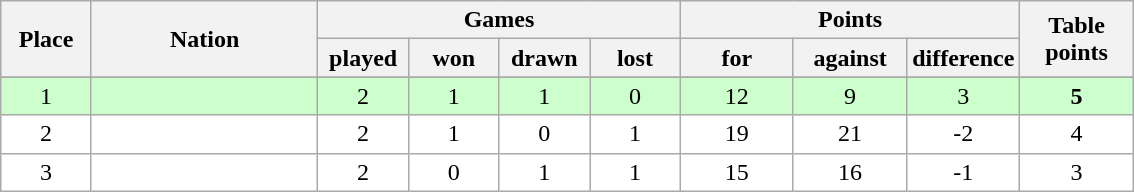<table class="wikitable">
<tr>
<th rowspan=2 width="8%">Place</th>
<th rowspan=2 width="20%">Nation</th>
<th colspan=4 width="32%">Games</th>
<th colspan=3 width="30%">Points</th>
<th rowspan=2 width="10%">Table<br>points</th>
</tr>
<tr>
<th width="8%">played</th>
<th width="8%">won</th>
<th width="8%">drawn</th>
<th width="8%">lost</th>
<th width="10%">for</th>
<th width="10%">against</th>
<th width="10%">difference</th>
</tr>
<tr>
</tr>
<tr bgcolor=#ccffcc align=center>
<td>1</td>
<td align=left><strong></strong></td>
<td>2</td>
<td>1</td>
<td>1</td>
<td>0</td>
<td>12</td>
<td>9</td>
<td>3</td>
<td><strong>5</strong></td>
</tr>
<tr bgcolor=#ffffff align=center>
<td>2</td>
<td align=left></td>
<td>2</td>
<td>1</td>
<td>0</td>
<td>1</td>
<td>19</td>
<td>21</td>
<td>-2</td>
<td>4</td>
</tr>
<tr bgcolor=#ffffff align=center>
<td>3</td>
<td align=left></td>
<td>2</td>
<td>0</td>
<td>1</td>
<td>1</td>
<td>15</td>
<td>16</td>
<td>-1</td>
<td>3</td>
</tr>
</table>
